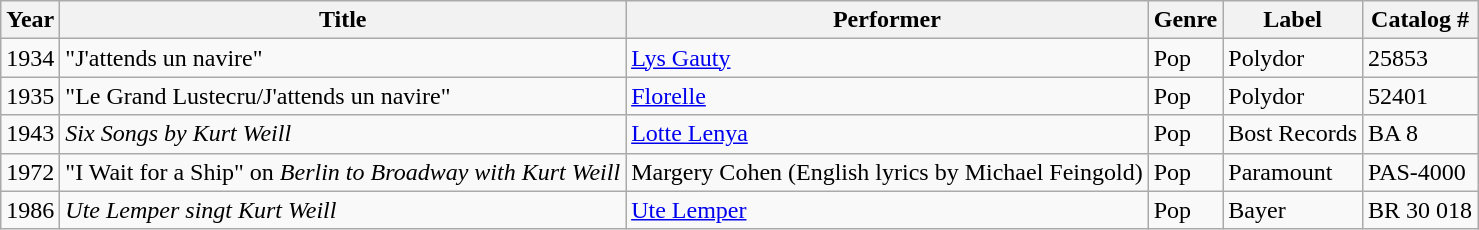<table class="wikitable">
<tr>
<th>Year</th>
<th>Title</th>
<th>Performer</th>
<th>Genre</th>
<th>Label</th>
<th>Catalog #</th>
</tr>
<tr>
<td>1934</td>
<td>"J'attends un navire"</td>
<td><a href='#'>Lys Gauty</a></td>
<td>Pop</td>
<td>Polydor</td>
<td>25853</td>
</tr>
<tr>
<td>1935</td>
<td>"Le Grand Lustecru/J'attends un navire"</td>
<td><a href='#'>Florelle</a></td>
<td>Pop</td>
<td>Polydor</td>
<td>52401</td>
</tr>
<tr>
<td>1943</td>
<td><em>Six Songs by Kurt Weill</em></td>
<td><a href='#'>Lotte Lenya</a></td>
<td>Pop</td>
<td>Bost Records</td>
<td>BA 8</td>
</tr>
<tr>
<td>1972</td>
<td>"I Wait for a Ship" on <em>Berlin to Broadway with Kurt Weill</em></td>
<td>Margery Cohen (English lyrics by Michael Feingold)</td>
<td>Pop</td>
<td>Paramount</td>
<td>PAS-4000</td>
</tr>
<tr>
<td>1986</td>
<td><em>Ute Lemper singt Kurt Weill</em></td>
<td><a href='#'>Ute Lemper</a></td>
<td>Pop</td>
<td>Bayer</td>
<td>BR 30 018</td>
</tr>
</table>
